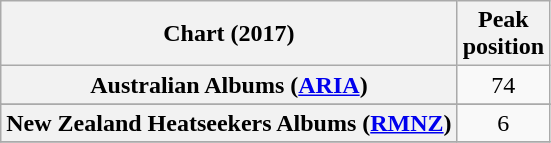<table class="wikitable sortable plainrowheaders" style="text-align:center">
<tr>
<th scope="col">Chart (2017)</th>
<th scope="col">Peak<br> position</th>
</tr>
<tr>
<th scope="row">Australian Albums (<a href='#'>ARIA</a>)</th>
<td>74</td>
</tr>
<tr>
</tr>
<tr>
<th scope="row">New Zealand Heatseekers Albums (<a href='#'>RMNZ</a>)</th>
<td>6</td>
</tr>
<tr>
</tr>
</table>
